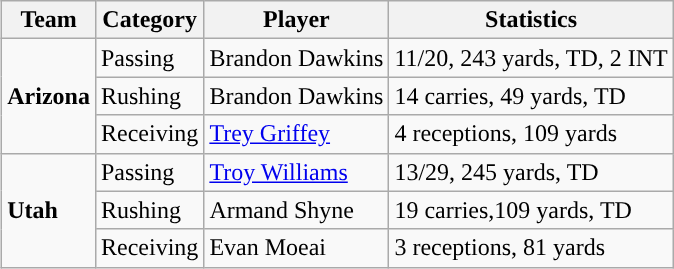<table class="wikitable" style="float: right;">
<tr>
<th>Team</th>
<th>Category</th>
<th>Player</th>
<th>Statistics</th>
</tr>
<tr>
<td rowspan=3><strong>Arizona</strong></td>
<td>Passing</td>
<td>Brandon Dawkins</td>
<td>11/20, 243 yards, TD, 2 INT</td>
</tr>
<tr>
<td>Rushing</td>
<td>Brandon Dawkins</td>
<td>14 carries, 49 yards, TD</td>
</tr>
<tr>
<td>Receiving</td>
<td><a href='#'>Trey Griffey</a></td>
<td>4 receptions, 109 yards</td>
</tr>
<tr>
<td rowspan=3><strong>Utah</strong></td>
<td>Passing</td>
<td><a href='#'>Troy Williams</a></td>
<td>13/29, 245 yards, TD</td>
</tr>
<tr>
<td>Rushing</td>
<td>Armand Shyne</td>
<td>19 carries,109 yards, TD</td>
</tr>
<tr>
<td>Receiving</td>
<td>Evan Moeai</td>
<td>3 receptions, 81 yards</td>
</tr>
</table>
